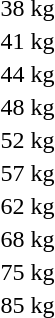<table>
<tr>
<td rowspan=2>38 kg</td>
<td rowspan=2></td>
<td rowspan=2></td>
<td></td>
</tr>
<tr>
<td></td>
</tr>
<tr>
<td rowspan=2>41 kg</td>
<td rowspan=2></td>
<td rowspan=2></td>
<td></td>
</tr>
<tr>
<td></td>
</tr>
<tr>
<td rowspan=2>44 kg</td>
<td rowspan=2></td>
<td rowspan=2></td>
<td></td>
</tr>
<tr>
<td></td>
</tr>
<tr>
<td rowspan=2>48 kg</td>
<td rowspan=2></td>
<td rowspan=2></td>
<td></td>
</tr>
<tr>
<td></td>
</tr>
<tr>
<td rowspan=2>52 kg</td>
<td rowspan=2></td>
<td rowspan=2></td>
<td></td>
</tr>
<tr>
<td></td>
</tr>
<tr>
<td rowspan=2>57 kg</td>
<td rowspan=2></td>
<td rowspan=2></td>
<td></td>
</tr>
<tr>
<td></td>
</tr>
<tr>
<td rowspan=2>62 kg</td>
<td rowspan=2></td>
<td rowspan=2></td>
<td></td>
</tr>
<tr>
<td></td>
</tr>
<tr>
<td rowspan=2>68 kg</td>
<td rowspan=2></td>
<td rowspan=2></td>
<td></td>
</tr>
<tr>
<td></td>
</tr>
<tr>
<td>75 kg</td>
<td></td>
<td></td>
<td></td>
</tr>
<tr>
<td>85 kg</td>
<td></td>
<td></td>
<td></td>
</tr>
</table>
